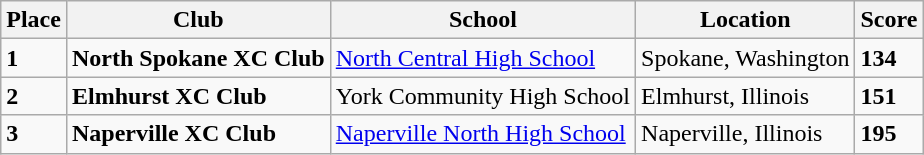<table class="wikitable">
<tr>
<th>Place</th>
<th>Club</th>
<th>School</th>
<th>Location</th>
<th>Score</th>
</tr>
<tr>
<td><strong>1</strong></td>
<td><strong>North Spokane XC Club</strong></td>
<td><a href='#'>North Central High School</a></td>
<td>Spokane, Washington</td>
<td><strong>134</strong></td>
</tr>
<tr>
<td><strong>2</strong></td>
<td><strong>Elmhurst XC Club</strong></td>
<td>York Community High School</td>
<td>Elmhurst, Illinois</td>
<td><strong>151</strong></td>
</tr>
<tr>
<td><strong>3</strong></td>
<td><strong>Naperville XC Club</strong></td>
<td><a href='#'>Naperville North High School</a></td>
<td>Naperville, Illinois</td>
<td><strong>195</strong></td>
</tr>
</table>
